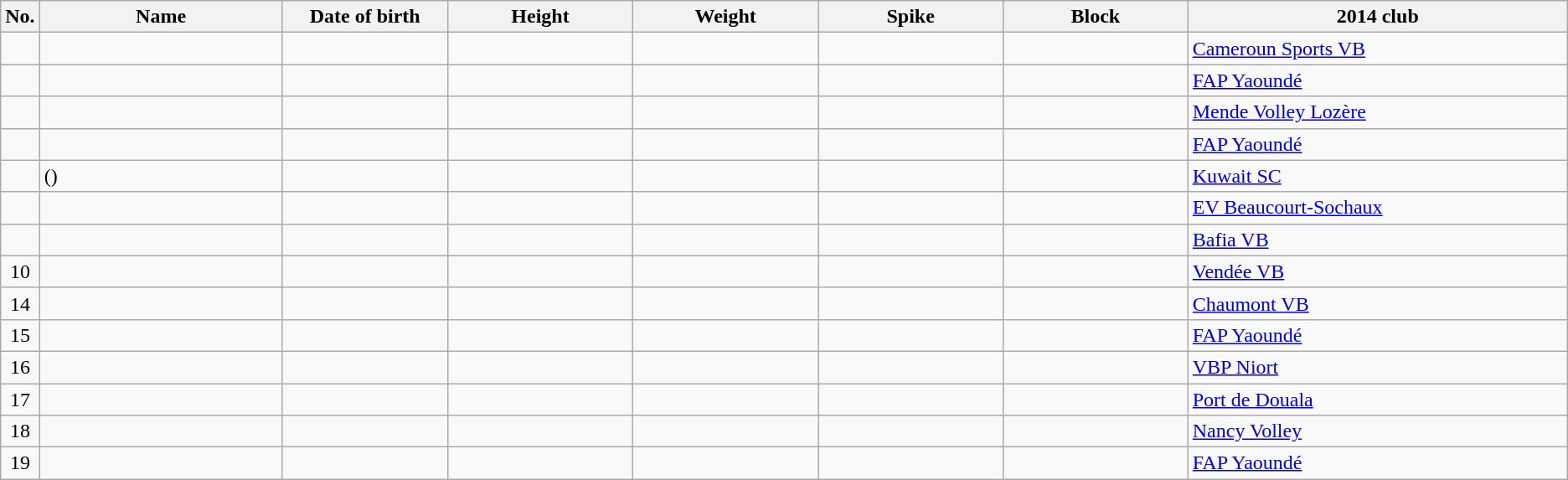<table class="wikitable sortable" style="font-size:100%; text-align:center;">
<tr>
<th>No.</th>
<th style="width:12em">Name</th>
<th style="width:8em">Date of birth</th>
<th style="width:9em">Height</th>
<th style="width:9em">Weight</th>
<th style="width:9em">Spike</th>
<th style="width:9em">Block</th>
<th style="width:19em">2014 club</th>
</tr>
<tr>
<td></td>
<td align=left></td>
<td align=right></td>
<td></td>
<td></td>
<td></td>
<td></td>
<td align=left> <a href='#'>Cameroun Sports VB</a></td>
</tr>
<tr>
<td></td>
<td align=left></td>
<td align=right></td>
<td></td>
<td></td>
<td></td>
<td></td>
<td align=left> <a href='#'>FAP Yaoundé</a></td>
</tr>
<tr>
<td></td>
<td align=left></td>
<td align=right></td>
<td></td>
<td></td>
<td></td>
<td></td>
<td align=left> <a href='#'>Mende Volley Lozère</a></td>
</tr>
<tr>
<td></td>
<td align=left></td>
<td align=right></td>
<td></td>
<td></td>
<td></td>
<td></td>
<td align=left> <a href='#'>FAP Yaoundé</a></td>
</tr>
<tr>
<td></td>
<td align=left> ()</td>
<td align=right></td>
<td></td>
<td></td>
<td></td>
<td></td>
<td align=left> <a href='#'>Kuwait SC</a></td>
</tr>
<tr>
<td></td>
<td align=left></td>
<td align=right></td>
<td></td>
<td></td>
<td></td>
<td></td>
<td align=left> <a href='#'>EV Beaucourt-Sochaux</a></td>
</tr>
<tr>
<td></td>
<td align=left></td>
<td align=right></td>
<td></td>
<td></td>
<td></td>
<td></td>
<td align=left> <a href='#'>Bafia VB</a></td>
</tr>
<tr>
<td>10</td>
<td align=left></td>
<td align=right></td>
<td></td>
<td></td>
<td></td>
<td></td>
<td align=left> <a href='#'>Vendée VB</a></td>
</tr>
<tr>
<td>14</td>
<td align=left></td>
<td align=right></td>
<td></td>
<td></td>
<td></td>
<td></td>
<td align=left> <a href='#'>Chaumont VB</a></td>
</tr>
<tr>
<td>15</td>
<td align=left></td>
<td align=right></td>
<td></td>
<td></td>
<td></td>
<td></td>
<td align=left> <a href='#'>FAP Yaoundé</a></td>
</tr>
<tr>
<td>16</td>
<td align=left></td>
<td align=right></td>
<td></td>
<td></td>
<td></td>
<td></td>
<td align=left> <a href='#'>VBP Niort</a></td>
</tr>
<tr>
<td>17</td>
<td align=left></td>
<td align=right></td>
<td></td>
<td></td>
<td></td>
<td></td>
<td align=left> <a href='#'>Port de Douala</a></td>
</tr>
<tr>
<td>18</td>
<td align=left></td>
<td align=right></td>
<td></td>
<td></td>
<td></td>
<td></td>
<td align=left> <a href='#'>Nancy Volley</a></td>
</tr>
<tr>
<td>19</td>
<td align=left></td>
<td align=right></td>
<td></td>
<td></td>
<td></td>
<td></td>
<td align=left> <a href='#'>FAP Yaoundé</a></td>
</tr>
</table>
